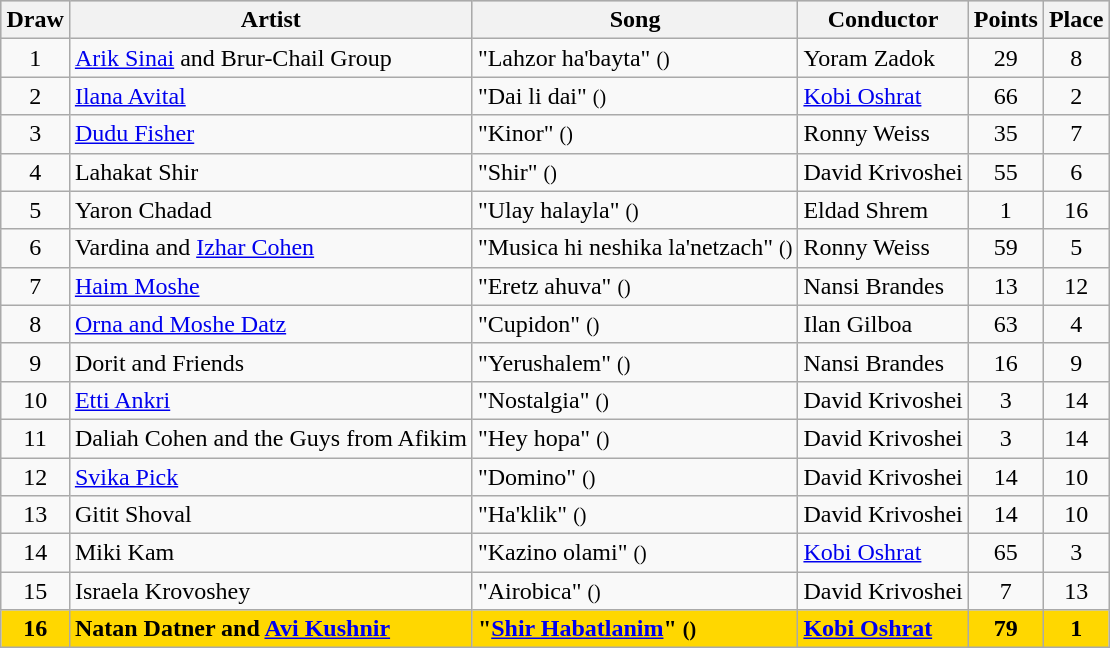<table class="sortable wikitable" style="margin: 1em auto 1em auto; text-align:center">
<tr bgcolor="#CCCCCC">
<th>Draw</th>
<th>Artist</th>
<th>Song</th>
<th>Conductor</th>
<th>Points</th>
<th>Place</th>
</tr>
<tr>
<td>1</td>
<td align="left"><a href='#'>Arik Sinai</a> and Brur-Chail Group</td>
<td align="left">"Lahzor ha'bayta" <small>()</small></td>
<td align="left">Yoram Zadok</td>
<td>29</td>
<td>8</td>
</tr>
<tr>
<td>2</td>
<td align="left"><a href='#'>Ilana Avital</a></td>
<td align="left">"Dai li dai" <small>()</small></td>
<td align="left"><a href='#'>Kobi Oshrat</a></td>
<td>66</td>
<td>2</td>
</tr>
<tr>
<td>3</td>
<td align="left"><a href='#'>Dudu Fisher</a></td>
<td align="left">"Kinor" <small>()</small></td>
<td align="left">Ronny Weiss</td>
<td>35</td>
<td>7</td>
</tr>
<tr>
<td>4</td>
<td align="left">Lahakat Shir</td>
<td align="left">"Shir" <small>()</small></td>
<td align="left">David Krivoshei</td>
<td>55</td>
<td>6</td>
</tr>
<tr>
<td>5</td>
<td align="left">Yaron Chadad</td>
<td align="left">"Ulay halayla" <small>()</small></td>
<td align="left">Eldad Shrem</td>
<td>1</td>
<td>16</td>
</tr>
<tr>
<td>6</td>
<td align="left">Vardina and <a href='#'>Izhar Cohen</a></td>
<td align="left">"Musica hi neshika la'netzach" <small>()</small></td>
<td align="left">Ronny Weiss</td>
<td>59</td>
<td>5</td>
</tr>
<tr>
<td>7</td>
<td align="left"><a href='#'>Haim Moshe</a></td>
<td align="left">"Eretz ahuva" <small>()</small></td>
<td align="left">Nansi Brandes</td>
<td>13</td>
<td>12</td>
</tr>
<tr>
<td>8</td>
<td align="left"><a href='#'>Orna and Moshe Datz</a></td>
<td align="left">"Cupidon" <small>()</small></td>
<td align="left">Ilan Gilboa</td>
<td>63</td>
<td>4</td>
</tr>
<tr>
<td>9</td>
<td align="left">Dorit and Friends</td>
<td align="left">"Yerushalem" <small>()</small></td>
<td align="left">Nansi Brandes</td>
<td>16</td>
<td>9</td>
</tr>
<tr>
<td>10</td>
<td align="left"><a href='#'>Etti Ankri</a></td>
<td align="left">"Nostalgia" <small>()</small></td>
<td align="left">David Krivoshei</td>
<td>3</td>
<td>14</td>
</tr>
<tr>
<td>11</td>
<td align="left">Daliah Cohen and the Guys from Afikim</td>
<td align="left">"Hey hopa" <small>()</small></td>
<td align="left">David Krivoshei</td>
<td>3</td>
<td>14</td>
</tr>
<tr>
<td>12</td>
<td align="left"><a href='#'>Svika Pick</a></td>
<td align="left">"Domino" <small>()</small></td>
<td align="left">David Krivoshei</td>
<td>14</td>
<td>10</td>
</tr>
<tr>
<td>13</td>
<td align="left">Gitit Shoval</td>
<td align="left">"Ha'klik" <small>()</small></td>
<td align="left">David Krivoshei</td>
<td>14</td>
<td>10</td>
</tr>
<tr>
<td>14</td>
<td align="left">Miki Kam</td>
<td align="left">"Kazino olami" <small>()</small></td>
<td align="left"><a href='#'>Kobi Oshrat</a></td>
<td>65</td>
<td>3</td>
</tr>
<tr>
<td>15</td>
<td align="left">Israela Krovoshey</td>
<td align="left">"Airobica" <small>()</small></td>
<td align="left">David Krivoshei</td>
<td>7</td>
<td>13</td>
</tr>
<tr style="font-weight:bold; background:gold;">
<td>16</td>
<td align="left">Natan Datner and <a href='#'>Avi Kushnir</a></td>
<td align="left">"<a href='#'>Shir Habatlanim</a>" <small>()</small></td>
<td align="left"><a href='#'>Kobi Oshrat</a></td>
<td>79</td>
<td>1</td>
</tr>
</table>
